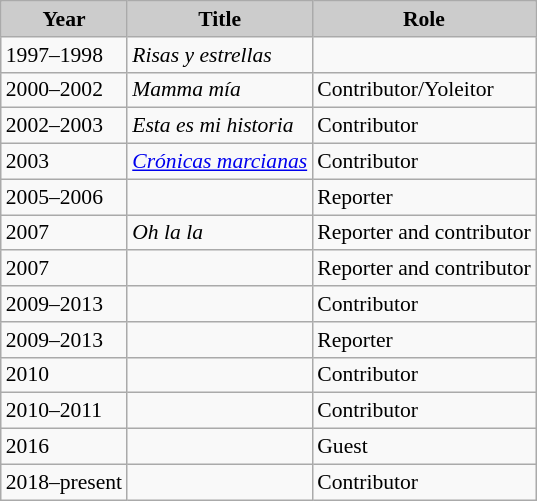<table class="wikitable" style="font-size:90%;">
<tr>
<th style="background: #CCCCCC;">Year</th>
<th style="background: #CCCCCC;">Title</th>
<th style="background: #CCCCCC;">Role</th>
</tr>
<tr>
<td>1997–1998</td>
<td><em>Risas y estrellas</em></td>
<td></td>
</tr>
<tr>
<td>2000–2002</td>
<td><em>Mamma mía</em></td>
<td>Contributor/Yoleitor</td>
</tr>
<tr>
<td>2002–2003</td>
<td><em>Esta es mi historia</em></td>
<td>Contributor</td>
</tr>
<tr>
<td>2003</td>
<td><em><a href='#'>Crónicas marcianas</a></em></td>
<td>Contributor</td>
</tr>
<tr>
<td>2005–2006</td>
<td><em></em></td>
<td>Reporter</td>
</tr>
<tr>
<td>2007</td>
<td><em>Oh la la</em></td>
<td>Reporter and contributor</td>
</tr>
<tr>
<td>2007</td>
<td><em></em></td>
<td>Reporter and contributor</td>
</tr>
<tr>
<td>2009–2013</td>
<td><em></em></td>
<td>Contributor</td>
</tr>
<tr>
<td>2009–2013</td>
<td><em></em></td>
<td>Reporter</td>
</tr>
<tr>
<td>2010</td>
<td><em></em></td>
<td>Contributor</td>
</tr>
<tr>
<td>2010–2011</td>
<td><em></em></td>
<td>Contributor</td>
</tr>
<tr>
<td>2016</td>
<td><em></em></td>
<td>Guest</td>
</tr>
<tr>
<td>2018–present</td>
<td><em></em></td>
<td>Contributor</td>
</tr>
</table>
